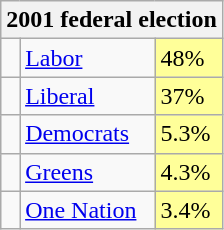<table class="wikitable">
<tr>
<th colspan="3">2001 federal election</th>
</tr>
<tr>
<td> </td>
<td><a href='#'>Labor</a></td>
<td bgcolor="FFFF99">48%</td>
</tr>
<tr>
<td> </td>
<td><a href='#'>Liberal</a></td>
<td bgcolor="FFFF99">37%</td>
</tr>
<tr>
<td> </td>
<td><a href='#'>Democrats</a></td>
<td bgcolor="FFFF99">5.3%</td>
</tr>
<tr>
<td> </td>
<td><a href='#'>Greens</a></td>
<td bgcolor="FFFF99">4.3%</td>
</tr>
<tr>
<td> </td>
<td><a href='#'>One Nation</a></td>
<td bgcolor="FFFF99">3.4%</td>
</tr>
</table>
